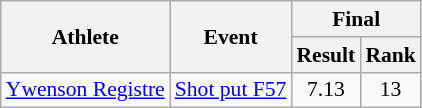<table class="wikitable" style="font-size:90%; text-align:center">
<tr>
<th rowspan="2">Athlete</th>
<th rowspan="2">Event</th>
<th colspan="2">Final</th>
</tr>
<tr>
<th>Result</th>
<th>Rank</th>
</tr>
<tr>
<td align="left"><a href='#'>Ywenson Registre</a></td>
<td align="left"><a href='#'>Shot put F57</a></td>
<td>7.13 </td>
<td>13</td>
</tr>
</table>
